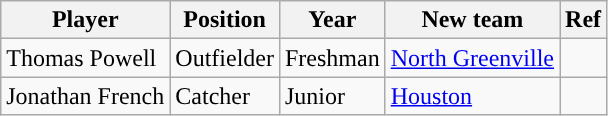<table class="wikitable sortable">
<tr>
<th style="text-align:center; ">Player</th>
<th style="text-align:center; ">Position</th>
<th style="text-align:center; ">Year</th>
<th style="text-align:center; ">New team</th>
<th style="text-align:center; ">Ref</th>
</tr>
<tr>
<td>Thomas Powell</td>
<td>Outfielder</td>
<td>Freshman</td>
<td><a href='#'>North Greenville</a></td>
<td></td>
</tr>
<tr>
<td>Jonathan French</td>
<td>Catcher</td>
<td>Junior</td>
<td><a href='#'>Houston</a></td>
<td></td>
</tr>
</table>
